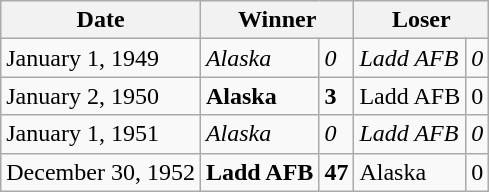<table class="wikitable">
<tr>
<th>Date</th>
<th colspan=2>Winner</th>
<th colspan=2>Loser</th>
</tr>
<tr>
<td>January 1, 1949</td>
<td><em>Alaska</em></td>
<td><em>0</em></td>
<td><em>Ladd AFB</em></td>
<td><em>0</em></td>
</tr>
<tr>
<td>January 2, 1950</td>
<td><strong>Alaska</strong></td>
<td><strong>3</strong></td>
<td>Ladd AFB</td>
<td>0</td>
</tr>
<tr>
<td>January 1, 1951</td>
<td><em>Alaska</em></td>
<td><em>0</em></td>
<td><em>Ladd AFB</em></td>
<td><em>0</em></td>
</tr>
<tr>
<td>December 30, 1952</td>
<td><strong>Ladd AFB</strong></td>
<td><strong>47</strong></td>
<td>Alaska</td>
<td>0</td>
</tr>
</table>
